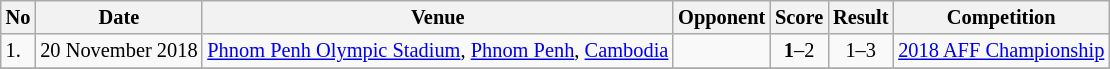<table class="wikitable" style="font-size:85%;">
<tr>
<th>No</th>
<th>Date</th>
<th>Venue</th>
<th>Opponent</th>
<th>Score</th>
<th>Result</th>
<th>Competition</th>
</tr>
<tr>
<td>1.</td>
<td>20 November 2018</td>
<td><a href='#'>Phnom Penh Olympic Stadium</a>, <a href='#'>Phnom Penh</a>, <a href='#'>Cambodia</a></td>
<td></td>
<td align=center><strong>1</strong>–2</td>
<td align=center>1–3</td>
<td align=center><a href='#'>2018 AFF Championship</a></td>
</tr>
<tr>
</tr>
</table>
